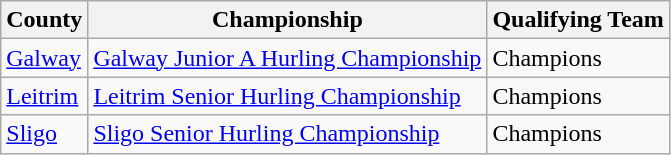<table class=wikitable>
<tr>
<th>County</th>
<th>Championship</th>
<th>Qualifying Team</th>
</tr>
<tr>
<td> <a href='#'>Galway</a></td>
<td><a href='#'>Galway Junior A Hurling Championship</a></td>
<td>Champions</td>
</tr>
<tr>
<td> <a href='#'>Leitrim</a></td>
<td><a href='#'>Leitrim Senior Hurling Championship</a></td>
<td>Champions</td>
</tr>
<tr>
<td> <a href='#'>Sligo</a></td>
<td><a href='#'>Sligo Senior Hurling Championship</a></td>
<td>Champions</td>
</tr>
</table>
